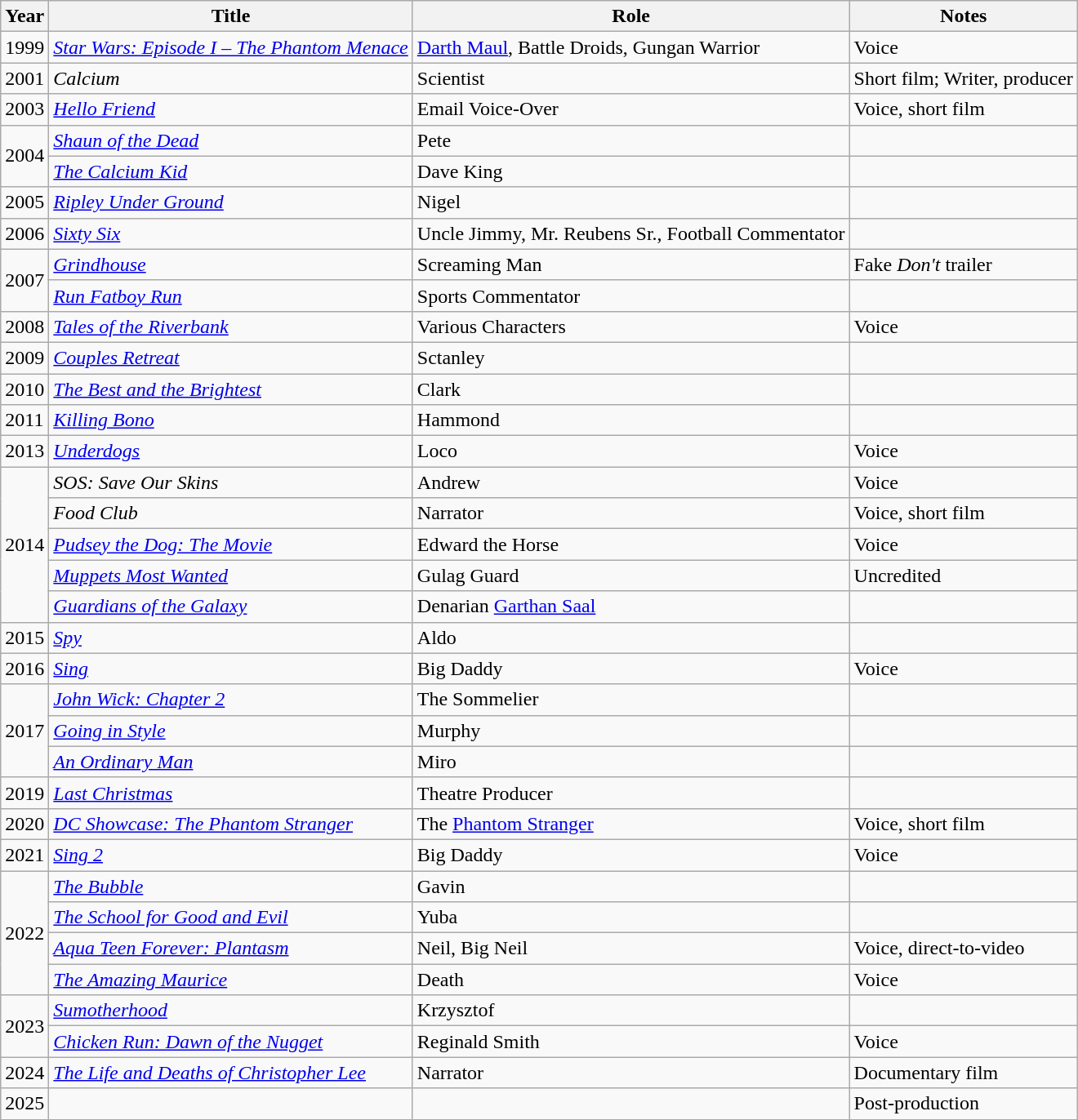<table class="wikitable sortable">
<tr>
<th>Year</th>
<th>Title</th>
<th>Role</th>
<th class="unsortable">Notes</th>
</tr>
<tr>
<td>1999</td>
<td><em><a href='#'>Star Wars: Episode I – The Phantom Menace</a></em></td>
<td><a href='#'>Darth Maul</a>, Battle Droids, Gungan Warrior</td>
<td>Voice</td>
</tr>
<tr>
<td>2001</td>
<td><em>Calcium</em></td>
<td>Scientist</td>
<td>Short film; Writer, producer</td>
</tr>
<tr>
<td>2003</td>
<td><em><a href='#'>Hello Friend</a></em></td>
<td>Email Voice-Over</td>
<td>Voice, short film</td>
</tr>
<tr>
<td rowspan="2">2004</td>
<td><em><a href='#'>Shaun of the Dead</a></em></td>
<td>Pete</td>
<td></td>
</tr>
<tr>
<td><em><a href='#'>The Calcium Kid</a></em></td>
<td>Dave King</td>
<td></td>
</tr>
<tr>
<td>2005</td>
<td><em><a href='#'>Ripley Under Ground</a></em></td>
<td>Nigel</td>
<td></td>
</tr>
<tr>
<td>2006</td>
<td><em><a href='#'>Sixty Six</a></em></td>
<td>Uncle Jimmy, Mr. Reubens Sr., Football Commentator</td>
<td></td>
</tr>
<tr>
<td rowspan="2">2007</td>
<td><em><a href='#'>Grindhouse</a></em></td>
<td>Screaming Man</td>
<td>Fake <em>Don't</em> trailer</td>
</tr>
<tr>
<td><em><a href='#'>Run Fatboy Run</a></em></td>
<td>Sports Commentator</td>
<td></td>
</tr>
<tr>
<td>2008</td>
<td><em><a href='#'>Tales of the Riverbank</a></em></td>
<td>Various Characters</td>
<td>Voice</td>
</tr>
<tr>
<td>2009</td>
<td><em><a href='#'>Couples Retreat</a></em></td>
<td>Sctanley</td>
<td></td>
</tr>
<tr>
<td>2010</td>
<td><em><a href='#'>The Best and the Brightest</a></em></td>
<td>Clark</td>
<td></td>
</tr>
<tr>
<td>2011</td>
<td><em><a href='#'>Killing Bono</a></em></td>
<td>Hammond</td>
<td></td>
</tr>
<tr>
<td>2013</td>
<td><em><a href='#'>Underdogs</a></em></td>
<td>Loco</td>
<td>Voice</td>
</tr>
<tr>
<td rowspan="5">2014</td>
<td><em>SOS: Save Our Skins</em></td>
<td>Andrew</td>
<td>Voice</td>
</tr>
<tr>
<td><em>Food Club</em></td>
<td>Narrator</td>
<td>Voice, short film</td>
</tr>
<tr>
<td><em><a href='#'>Pudsey the Dog: The Movie</a></em></td>
<td>Edward the Horse</td>
<td>Voice</td>
</tr>
<tr>
<td><em><a href='#'>Muppets Most Wanted</a></em></td>
<td>Gulag Guard</td>
<td>Uncredited</td>
</tr>
<tr>
<td><em><a href='#'>Guardians of the Galaxy</a></em></td>
<td>Denarian <a href='#'>Garthan Saal</a></td>
<td></td>
</tr>
<tr>
<td>2015</td>
<td><em><a href='#'>Spy</a></em></td>
<td>Aldo</td>
<td></td>
</tr>
<tr>
<td>2016</td>
<td><em><a href='#'>Sing</a></em></td>
<td>Big Daddy</td>
<td>Voice</td>
</tr>
<tr>
<td rowspan="3">2017</td>
<td><em><a href='#'>John Wick: Chapter 2</a></em></td>
<td>The Sommelier</td>
<td></td>
</tr>
<tr>
<td><em><a href='#'>Going in Style</a></em></td>
<td>Murphy</td>
<td></td>
</tr>
<tr>
<td><em><a href='#'>An Ordinary Man</a></em></td>
<td>Miro</td>
<td></td>
</tr>
<tr>
<td>2019</td>
<td><em><a href='#'>Last Christmas</a></em></td>
<td>Theatre Producer</td>
<td></td>
</tr>
<tr>
<td>2020</td>
<td><em><a href='#'>DC Showcase: The Phantom Stranger</a></em></td>
<td>The <a href='#'>Phantom Stranger</a></td>
<td>Voice, short film</td>
</tr>
<tr>
<td>2021</td>
<td><em><a href='#'>Sing 2</a></em></td>
<td>Big Daddy</td>
<td>Voice</td>
</tr>
<tr>
<td rowspan="4">2022</td>
<td><em><a href='#'>The Bubble</a></em></td>
<td>Gavin</td>
<td></td>
</tr>
<tr>
<td><em><a href='#'>The School for Good and Evil</a></em></td>
<td>Yuba</td>
<td></td>
</tr>
<tr>
<td><em><a href='#'>Aqua Teen Forever: Plantasm</a></em></td>
<td>Neil, Big Neil</td>
<td>Voice, direct-to-video</td>
</tr>
<tr>
<td><em><a href='#'>The Amazing Maurice</a></em></td>
<td>Death</td>
<td>Voice</td>
</tr>
<tr>
<td rowspan="2">2023</td>
<td><em><a href='#'>Sumotherhood</a></em></td>
<td>Krzysztof</td>
<td></td>
</tr>
<tr>
<td><em><a href='#'>Chicken Run: Dawn of the Nugget</a></em></td>
<td>Reginald Smith</td>
<td>Voice</td>
</tr>
<tr>
<td>2024</td>
<td><em><a href='#'>The Life and Deaths of Christopher Lee</a></em></td>
<td>Narrator</td>
<td>Documentary film</td>
</tr>
<tr>
<td>2025</td>
<td></td>
<td></td>
<td>Post-production</td>
</tr>
</table>
